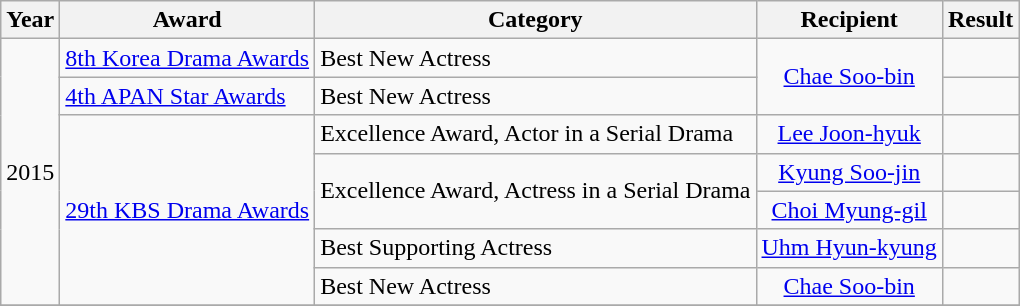<table class="wikitable">
<tr>
<th>Year</th>
<th>Award</th>
<th>Category</th>
<th>Recipient</th>
<th>Result</th>
</tr>
<tr>
<td rowspan="7" style="text-align:center;">2015</td>
<td><a href='#'>8th Korea Drama Awards</a></td>
<td>Best New Actress</td>
<td rowspan="2" style="text-align:center;"><a href='#'>Chae Soo-bin</a></td>
<td></td>
</tr>
<tr>
<td><a href='#'>4th APAN Star Awards</a></td>
<td>Best New Actress</td>
<td></td>
</tr>
<tr>
<td rowspan="5"><a href='#'>29th KBS Drama Awards</a></td>
<td>Excellence Award, Actor in a Serial Drama</td>
<td style="text-align:center;"><a href='#'>Lee Joon-hyuk</a></td>
<td></td>
</tr>
<tr>
<td rowspan="2">Excellence Award, Actress in a Serial Drama</td>
<td style="text-align:center;"><a href='#'>Kyung Soo-jin</a></td>
<td></td>
</tr>
<tr>
<td style="text-align:center;"><a href='#'>Choi Myung-gil</a></td>
<td></td>
</tr>
<tr>
<td>Best Supporting Actress</td>
<td style="text-align:center;"><a href='#'>Uhm Hyun-kyung</a></td>
<td></td>
</tr>
<tr>
<td>Best New Actress</td>
<td style="text-align:center;"><a href='#'>Chae Soo-bin</a></td>
<td></td>
</tr>
<tr>
</tr>
</table>
